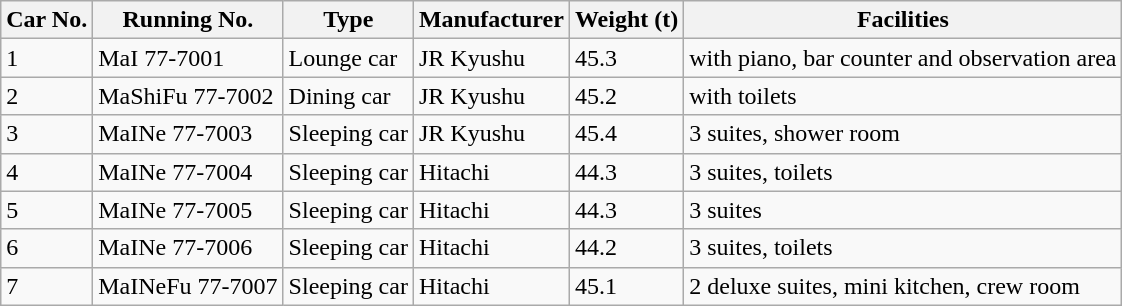<table class="wikitable">
<tr>
<th>Car No.</th>
<th>Running No.</th>
<th>Type</th>
<th>Manufacturer</th>
<th>Weight (t)</th>
<th>Facilities</th>
</tr>
<tr>
<td>1</td>
<td>MaI 77-7001</td>
<td>Lounge car</td>
<td>JR Kyushu</td>
<td>45.3</td>
<td>with piano, bar counter and observation area</td>
</tr>
<tr>
<td>2</td>
<td>MaShiFu 77-7002</td>
<td>Dining car</td>
<td>JR Kyushu</td>
<td>45.2</td>
<td>with toilets</td>
</tr>
<tr>
<td>3</td>
<td>MaINe 77-7003</td>
<td>Sleeping car</td>
<td>JR Kyushu</td>
<td>45.4</td>
<td>3 suites, shower room</td>
</tr>
<tr>
<td>4</td>
<td>MaINe 77-7004</td>
<td>Sleeping car</td>
<td>Hitachi</td>
<td>44.3</td>
<td>3 suites, toilets</td>
</tr>
<tr>
<td>5</td>
<td>MaINe 77-7005</td>
<td>Sleeping car</td>
<td>Hitachi</td>
<td>44.3</td>
<td>3 suites</td>
</tr>
<tr>
<td>6</td>
<td>MaINe 77-7006</td>
<td>Sleeping car</td>
<td>Hitachi</td>
<td>44.2</td>
<td>3 suites, toilets</td>
</tr>
<tr>
<td>7</td>
<td>MaINeFu 77-7007</td>
<td>Sleeping car</td>
<td>Hitachi</td>
<td>45.1</td>
<td>2 deluxe suites, mini kitchen, crew room</td>
</tr>
</table>
